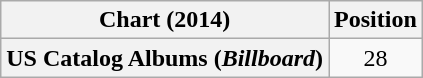<table class="wikitable sortable plainrowheaders"  style="text-align:center;">
<tr>
<th>Chart (2014)</th>
<th>Position</th>
</tr>
<tr>
<th scope="row">US Catalog Albums (<em>Billboard</em>)</th>
<td>28</td>
</tr>
</table>
